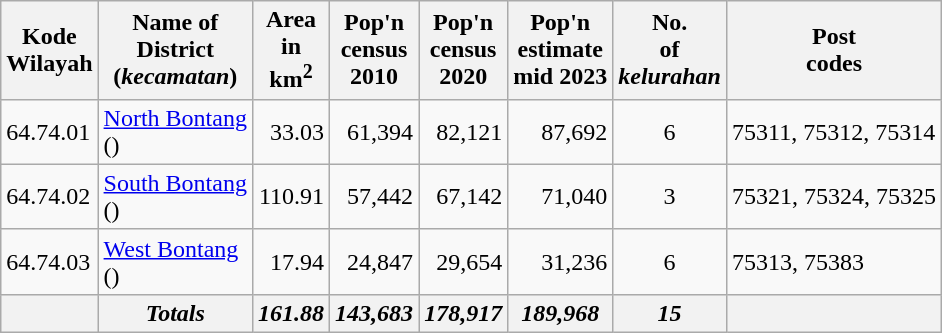<table class="sortable wikitable">
<tr>
<th>Kode <br>Wilayah</th>
<th>Name of<br>District<br>(<em>kecamatan</em>)</th>
<th>Area <br>in <br>km<sup>2</sup></th>
<th>Pop'n<br>census<br>2010</th>
<th>Pop'n<br>census<br>2020</th>
<th>Pop'n<br>estimate<br>mid 2023</th>
<th>No. <br>of<br><em>kelurahan</em></th>
<th>Post<br>codes</th>
</tr>
<tr>
<td>64.74.01</td>
<td><a href='#'>North Bontang</a><br>()</td>
<td align="right">33.03</td>
<td align="right">61,394</td>
<td align="right">82,121</td>
<td align="right">87,692</td>
<td align="center">6</td>
<td>75311, 75312, 75314</td>
</tr>
<tr>
<td>64.74.02</td>
<td><a href='#'>South Bontang</a><br>()</td>
<td align="right">110.91</td>
<td align="right">57,442</td>
<td align="right">67,142</td>
<td align="right">71,040</td>
<td align="center">3</td>
<td>75321, 75324, 75325</td>
</tr>
<tr>
<td>64.74.03</td>
<td><a href='#'>West Bontang</a><br>()</td>
<td align="right">17.94</td>
<td align="right">24,847</td>
<td align="right">29,654</td>
<td align="right">31,236</td>
<td align="center">6</td>
<td>75313, 75383</td>
</tr>
<tr>
<th></th>
<th><strong><em>Totals</em></strong></th>
<th align="right"><em>161.88</em></th>
<th align="right"><em>143,683</em></th>
<th align="right"><em>178,917</em></th>
<th align="right"><em>189,968</em></th>
<th align="center"><em>15</em></th>
<th></th>
</tr>
</table>
